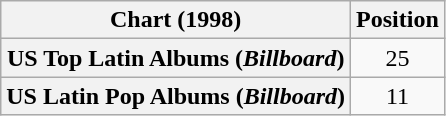<table class="wikitable sortable plainrowheaders" style="text-align:center">
<tr>
<th scope="col">Chart (1998)</th>
<th scope="col">Position</th>
</tr>
<tr>
<th scope="row">US Top Latin Albums (<em>Billboard</em>)</th>
<td>25</td>
</tr>
<tr>
<th scope="row">US Latin Pop Albums (<em>Billboard</em>)</th>
<td>11</td>
</tr>
</table>
